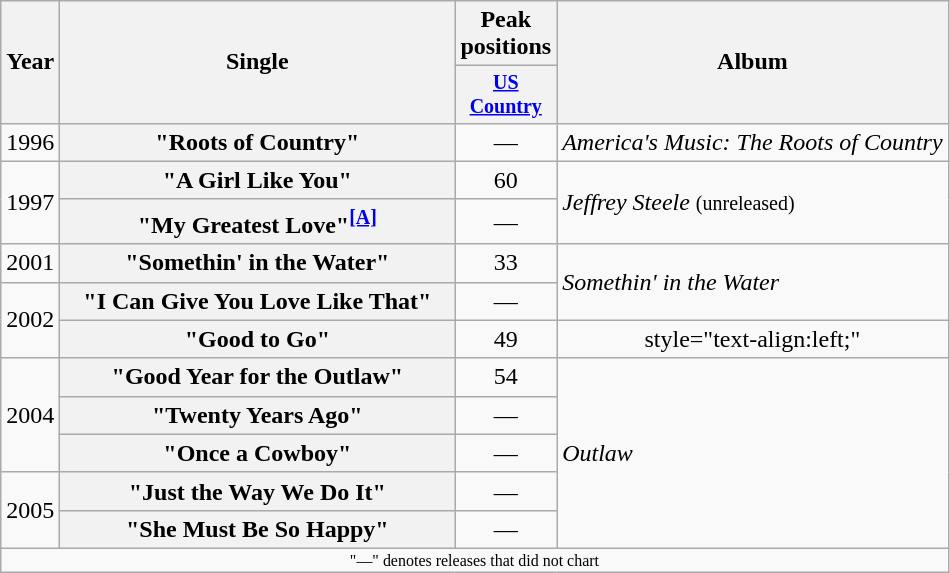<table class="wikitable plainrowheaders" style="text-align:center;">
<tr>
<th rowspan="2">Year</th>
<th rowspan="2" style="width:16em;">Single</th>
<th>Peak positions</th>
<th rowspan="2">Album</th>
</tr>
<tr style="font-size:smaller;">
<th style="width:60px;"><a href='#'>US Country</a></th>
</tr>
<tr>
<td>1996</td>
<th scope="row">"Roots of Country"</th>
<td>—</td>
<td align="left"><em>America's Music: The Roots of Country</em></td>
</tr>
<tr>
<td rowspan="2">1997</td>
<th scope="row">"A Girl Like You"</th>
<td>60</td>
<td style="text-align:left;" rowspan="2"><em>Jeffrey Steele</em> <small>(unreleased)</small></td>
</tr>
<tr>
<th scope="row">"My Greatest Love"<sup><span></span><a href='#'><strong>[A]</strong></a></sup></th>
<td>—</td>
</tr>
<tr>
<td>2001</td>
<th scope="row">"Somethin' in the Water"</th>
<td>33</td>
<td style="text-align:left;" rowspan="2"><em>Somethin' in the Water</em></td>
</tr>
<tr>
<td rowspan="2">2002</td>
<th scope="row">"I Can Give You Love Like That"</th>
<td>—</td>
</tr>
<tr>
<th scope="row">"Good to Go"</th>
<td>49</td>
<td>style="text-align:left;" </td>
</tr>
<tr>
<td rowspan="3">2004</td>
<th scope="row">"Good Year for the Outlaw"</th>
<td>54</td>
<td style="text-align:left;" rowspan="5"><em>Outlaw</em></td>
</tr>
<tr>
<th scope="row">"Twenty Years Ago"</th>
<td>—</td>
</tr>
<tr>
<th scope="row">"Once a Cowboy"</th>
<td>—</td>
</tr>
<tr>
<td rowspan="2">2005</td>
<th scope="row">"Just the Way We Do It"</th>
<td>—</td>
</tr>
<tr>
<th scope="row">"She Must Be So Happy"</th>
<td>—</td>
</tr>
<tr>
<td colspan="4" style="font-size:8pt">"—" denotes releases that did not chart</td>
</tr>
</table>
